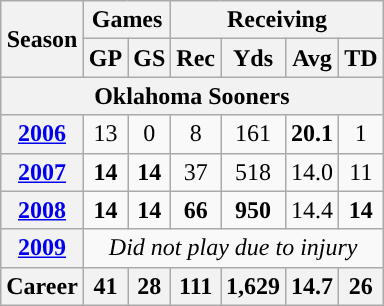<table class="wikitable" style="text-align:center;">
<tr>
<th rowspan="2">Season</th>
<th colspan="2">Games</th>
<th colspan="4">Receiving</th>
</tr>
<tr>
<th>GP</th>
<th>GS</th>
<th>Rec</th>
<th>Yds</th>
<th>Avg</th>
<th>TD</th>
</tr>
<tr>
<th colspan="10">Oklahoma Sooners</th>
</tr>
<tr>
<th><a href='#'>2006</a></th>
<td>13</td>
<td>0</td>
<td>8</td>
<td>161</td>
<td><strong>20.1</strong></td>
<td>1</td>
</tr>
<tr>
<th><a href='#'>2007</a></th>
<td><strong>14</strong></td>
<td><strong>14</strong></td>
<td>37</td>
<td>518</td>
<td>14.0</td>
<td>11</td>
</tr>
<tr>
<th><a href='#'>2008</a></th>
<td><strong>14</strong></td>
<td><strong>14</strong></td>
<td><strong>66</strong></td>
<td><strong>950</strong></td>
<td>14.4</td>
<td><strong>14</strong></td>
</tr>
<tr>
<th><a href='#'>2009</a></th>
<td colspan="6"><em>Did not play due to injury</em></td>
</tr>
<tr>
<th>Career</th>
<th>41</th>
<th>28</th>
<th>111</th>
<th>1,629</th>
<th>14.7</th>
<th>26</th>
</tr>
</table>
